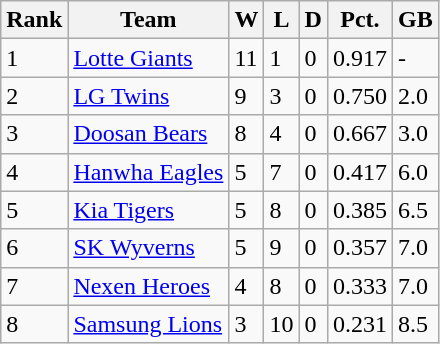<table class="wikitable"  style="text-align:left;">
<tr>
<th>Rank</th>
<th>Team</th>
<th>W</th>
<th>L</th>
<th>D</th>
<th>Pct.</th>
<th>GB</th>
</tr>
<tr>
<td>1</td>
<td align="left"><a href='#'>Lotte Giants</a></td>
<td>11</td>
<td>1</td>
<td>0</td>
<td>0.917</td>
<td>-</td>
</tr>
<tr>
<td>2</td>
<td align="left"><a href='#'>LG Twins</a></td>
<td>9</td>
<td>3</td>
<td>0</td>
<td>0.750</td>
<td>2.0</td>
</tr>
<tr>
<td>3</td>
<td align="left"><a href='#'>Doosan Bears</a></td>
<td>8</td>
<td>4</td>
<td>0</td>
<td>0.667</td>
<td>3.0</td>
</tr>
<tr>
<td>4</td>
<td align="left"><a href='#'>Hanwha Eagles</a></td>
<td>5</td>
<td>7</td>
<td>0</td>
<td>0.417</td>
<td>6.0</td>
</tr>
<tr>
<td>5</td>
<td align="left"><a href='#'>Kia Tigers</a></td>
<td>5</td>
<td>8</td>
<td>0</td>
<td>0.385</td>
<td>6.5</td>
</tr>
<tr>
<td>6</td>
<td align="left"><a href='#'>SK Wyverns</a></td>
<td>5</td>
<td>9</td>
<td>0</td>
<td>0.357</td>
<td>7.0</td>
</tr>
<tr>
<td>7</td>
<td align="left"><a href='#'>Nexen Heroes</a></td>
<td>4</td>
<td>8</td>
<td>0</td>
<td>0.333</td>
<td>7.0</td>
</tr>
<tr>
<td>8</td>
<td align="left"><a href='#'>Samsung Lions</a></td>
<td>3</td>
<td>10</td>
<td>0</td>
<td>0.231</td>
<td>8.5</td>
</tr>
</table>
